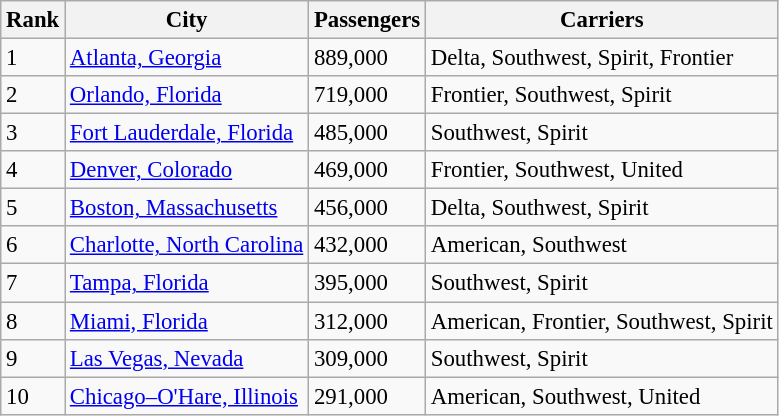<table class="wikitable sortable" style="font-size: 95%" width=>
<tr>
<th>Rank</th>
<th>City</th>
<th>Passengers</th>
<th>Carriers</th>
</tr>
<tr>
<td>1</td>
<td> <a href='#'>Atlanta, Georgia</a></td>
<td>889,000</td>
<td>Delta, Southwest, Spirit, Frontier</td>
</tr>
<tr>
<td>2</td>
<td> <a href='#'>Orlando, Florida</a></td>
<td>719,000</td>
<td>Frontier, Southwest, Spirit</td>
</tr>
<tr>
<td>3</td>
<td> <a href='#'>Fort Lauderdale, Florida</a></td>
<td>485,000</td>
<td>Southwest, Spirit</td>
</tr>
<tr>
<td>4</td>
<td> <a href='#'>Denver, Colorado</a></td>
<td>469,000</td>
<td>Frontier, Southwest, United</td>
</tr>
<tr>
<td>5</td>
<td> <a href='#'>Boston, Massachusetts</a></td>
<td>456,000</td>
<td>Delta, Southwest, Spirit</td>
</tr>
<tr>
<td>6</td>
<td> <a href='#'>Charlotte, North Carolina</a></td>
<td>432,000</td>
<td>American, Southwest</td>
</tr>
<tr>
<td>7</td>
<td> <a href='#'>Tampa, Florida</a></td>
<td>395,000</td>
<td>Southwest, Spirit</td>
</tr>
<tr>
<td>8</td>
<td> <a href='#'>Miami, Florida</a></td>
<td>312,000</td>
<td>American, Frontier, Southwest, Spirit</td>
</tr>
<tr>
<td>9</td>
<td> <a href='#'>Las Vegas, Nevada</a></td>
<td>309,000</td>
<td>Southwest, Spirit</td>
</tr>
<tr>
<td>10</td>
<td> <a href='#'>Chicago–O'Hare, Illinois</a></td>
<td>291,000</td>
<td>American, Southwest, United</td>
</tr>
</table>
